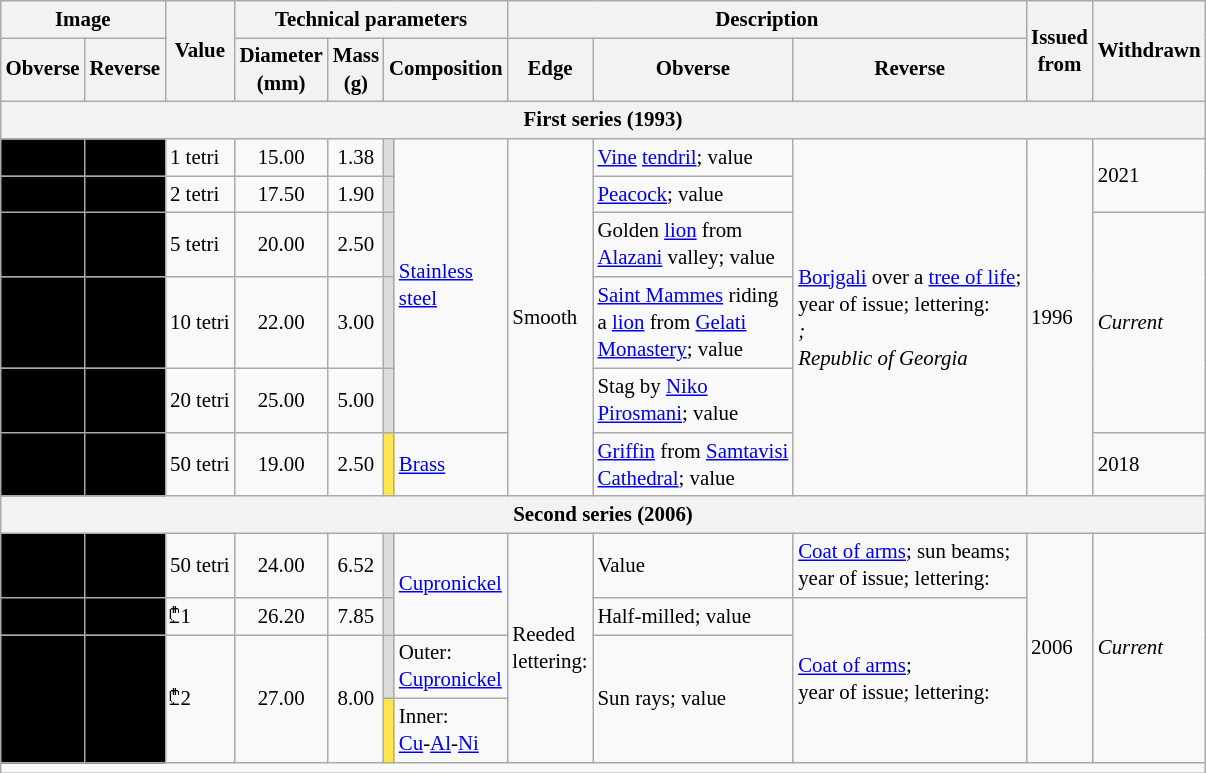<table class="wikitable" style="margin:auto; font-size:87%; line-height:1.3">
<tr>
<th colspan=2>Image</th>
<th rowspan=2>Value</th>
<th colspan=4>Technical parameters</th>
<th colspan=3>Description</th>
<th rowspan=2>Issued<br>from</th>
<th rowspan=2>Withdrawn</th>
</tr>
<tr>
<th>Obverse</th>
<th>Reverse</th>
<th>Diameter<br>(mm)</th>
<th>Mass<br>(g)</th>
<th colspan=2>Composition</th>
<th>Edge</th>
<th>Obverse</th>
<th>Reverse</th>
</tr>
<tr>
<th colspan=12>First series (1993)</th>
</tr>
<tr>
<td style="background:#000; text-align:center"></td>
<td style="background:#000; text-align:center"></td>
<td>1 tetri</td>
<td align=center>15.00</td>
<td align=center>1.38</td>
<td style="background-color:#dcdcdc;"></td>
<td rowspan=5><a href='#'>Stainless<br>steel</a></td>
<td rowspan=6>Smooth</td>
<td><a href='#'>Vine</a> <a href='#'>tendril</a>; value</td>
<td rowspan=6><a href='#'>Borjgali</a> over a <a href='#'>tree of life</a>;<br>year of issue; lettering:<br><em>;<br>Republic of Georgia</em></td>
<td rowspan=6>1996</td>
<td rowspan=2>2021</td>
</tr>
<tr>
<td style="background:#000; text-align:center"></td>
<td style="background:#000; text-align:center"></td>
<td>2 tetri</td>
<td align=center>17.50</td>
<td align=center>1.90</td>
<td style="background-color:#dcdcdc;"></td>
<td><a href='#'>Peacock</a>; value</td>
</tr>
<tr>
<td style="background:#000; text-align:center"></td>
<td style="background:#000; text-align:center"></td>
<td>5 tetri</td>
<td align=center>20.00</td>
<td align=center>2.50</td>
<td style="background-color:#dcdcdc;"></td>
<td>Golden <a href='#'>lion</a> from<br><a href='#'>Alazani</a> valley; value</td>
<td rowspan=3><em>Current</em></td>
</tr>
<tr>
<td style="background:#000; text-align:center"></td>
<td style="background:#000; text-align:center"></td>
<td>10 tetri</td>
<td align=center>22.00</td>
<td align=center>3.00</td>
<td style="background-color:#dcdcdc;"></td>
<td><a href='#'>Saint Mammes</a> riding<br>a <a href='#'>lion</a> from <a href='#'>Gelati<br>Monastery</a>; value</td>
</tr>
<tr>
<td style="background:#000; text-align:center"></td>
<td style="background:#000; text-align:center"></td>
<td>20 tetri</td>
<td align=center>25.00</td>
<td align=center>5.00</td>
<td style="background-color:#dcdcdc;"></td>
<td>Stag by <a href='#'>Niko<br>Pirosmani</a>; value</td>
</tr>
<tr>
<td style="background:#000; text-align:center"></td>
<td style="background:#000; text-align:center"></td>
<td>50 tetri</td>
<td align=center>19.00</td>
<td align=center>2.50</td>
<td style="background-color:#ffe550;"></td>
<td><a href='#'>Brass</a></td>
<td><a href='#'>Griffin</a> from <a href='#'>Samtavisi<br>Cathedral</a>; value</td>
<td>2018</td>
</tr>
<tr>
<th colspan=12>Second series (2006)</th>
</tr>
<tr>
<td style="background:#000; text-align:center"></td>
<td style="background:#000; text-align:center"></td>
<td>50 tetri</td>
<td align=center>24.00</td>
<td align=center>6.52</td>
<td style="background-color:#dcdcdc;"></td>
<td rowspan=2><a href='#'>Cupronickel</a></td>
<td rowspan=4>Reeded<br>lettering:<br></td>
<td>Value</td>
<td><a href='#'>Coat of arms</a>; sun beams;<br>year of issue; lettering:<br><em></em></td>
<td rowspan=4>2006</td>
<td rowspan=4><em>Current</em></td>
</tr>
<tr>
<td style="background:#000; text-align:center"></td>
<td style="background:#000; text-align:center"></td>
<td>₾1</td>
<td align=center>26.20</td>
<td align=center>7.85</td>
<td style="background-color:#dcdcdc;"></td>
<td>Half-milled; value</td>
<td rowspan=3><a href='#'>Coat of arms</a>;<br>year of issue; lettering:<br><em></em></td>
</tr>
<tr>
<td rowspan=2 style="background:#000; text-align:center"></td>
<td rowspan=2 style="background:#000; text-align:center"></td>
<td rowspan=2>₾2</td>
<td rowspan=2 align=center>27.00</td>
<td rowspan=2 align=center>8.00</td>
<td style="background-color:#dcdcdc;"></td>
<td>Outer:<br><a href='#'>Cupronickel</a></td>
<td rowspan=2>Sun rays; value</td>
</tr>
<tr>
<td style="background-color:#ffe550;"></td>
<td>Inner:<br><a href='#'>Cu</a>-<a href='#'>Al</a>-<a href='#'>Ni</a></td>
</tr>
<tr>
<td colspan=12></td>
</tr>
</table>
